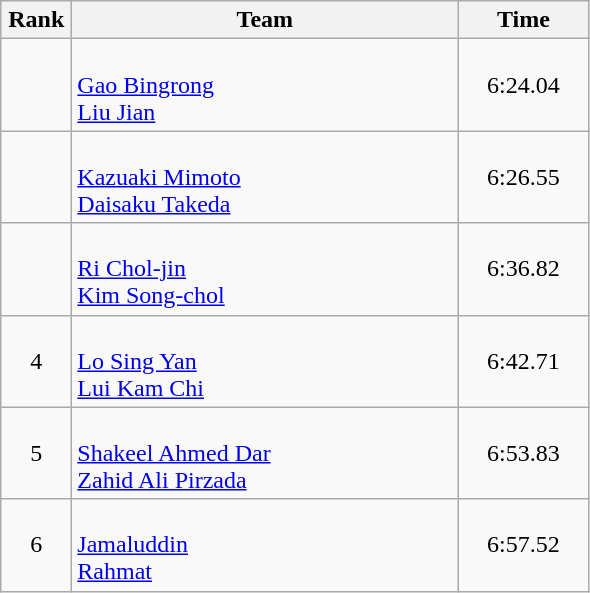<table class=wikitable style="text-align:center">
<tr>
<th width=40>Rank</th>
<th width=250>Team</th>
<th width=80>Time</th>
</tr>
<tr>
<td></td>
<td align=left><br><a href='#'>Gao Bingrong</a><br><a href='#'>Liu Jian</a></td>
<td>6:24.04</td>
</tr>
<tr>
<td></td>
<td align=left><br><a href='#'>Kazuaki Mimoto</a><br><a href='#'>Daisaku Takeda</a></td>
<td>6:26.55</td>
</tr>
<tr>
<td></td>
<td align=left><br><a href='#'>Ri Chol-jin</a><br><a href='#'>Kim Song-chol</a></td>
<td>6:36.82</td>
</tr>
<tr>
<td>4</td>
<td align=left><br><a href='#'>Lo Sing Yan</a><br><a href='#'>Lui Kam Chi</a></td>
<td>6:42.71</td>
</tr>
<tr>
<td>5</td>
<td align=left><br><a href='#'>Shakeel Ahmed Dar</a><br><a href='#'>Zahid Ali Pirzada</a></td>
<td>6:53.83</td>
</tr>
<tr>
<td>6</td>
<td align=left><br><a href='#'>Jamaluddin</a><br><a href='#'>Rahmat</a></td>
<td>6:57.52</td>
</tr>
</table>
